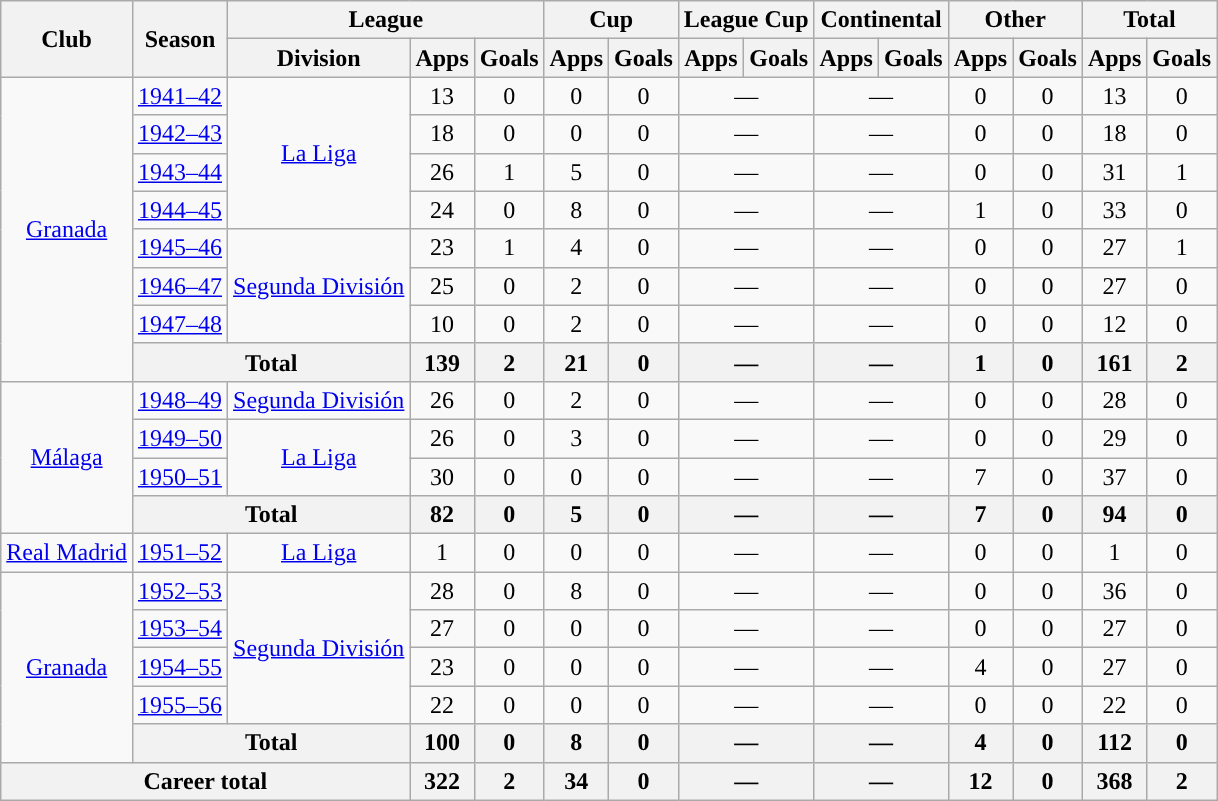<table class="wikitable" style="text-align:center">
<tr>
<th rowspan="2">Club</th>
<th rowspan="2">Season</th>
<th colspan="3">League</th>
<th colspan="2">Cup</th>
<th colspan="2">League Cup</th>
<th colspan="2">Continental</th>
<th colspan="2">Other</th>
<th colspan="2">Total</th>
</tr>
<tr>
<th>Division</th>
<th>Apps</th>
<th>Goals</th>
<th>Apps</th>
<th>Goals</th>
<th>Apps</th>
<th>Goals</th>
<th>Apps</th>
<th>Goals</th>
<th>Apps</th>
<th>Goals</th>
<th>Apps</th>
<th>Goals</th>
</tr>
<tr>
<td rowspan="8"><a href='#'>Granada</a></td>
<td><a href='#'>1941–42</a></td>
<td rowspan="4"><a href='#'>La Liga</a></td>
<td>13</td>
<td>0</td>
<td>0</td>
<td>0</td>
<td colspan="2">—</td>
<td colspan="2">—</td>
<td>0</td>
<td>0</td>
<td>13</td>
<td>0</td>
</tr>
<tr>
<td><a href='#'>1942–43</a></td>
<td>18</td>
<td>0</td>
<td>0</td>
<td>0</td>
<td colspan="2">—</td>
<td colspan="2">—</td>
<td>0</td>
<td>0</td>
<td>18</td>
<td>0</td>
</tr>
<tr>
<td><a href='#'>1943–44</a></td>
<td>26</td>
<td>1</td>
<td>5</td>
<td>0</td>
<td colspan="2">—</td>
<td colspan="2">—</td>
<td>0</td>
<td>0</td>
<td>31</td>
<td>1</td>
</tr>
<tr>
<td><a href='#'>1944–45</a></td>
<td>24</td>
<td>0</td>
<td>8</td>
<td>0</td>
<td colspan="2">—</td>
<td colspan="2">—</td>
<td>1</td>
<td>0</td>
<td>33</td>
<td>0</td>
</tr>
<tr>
<td><a href='#'>1945–46</a></td>
<td rowspan="3"><a href='#'>Segunda División</a></td>
<td>23</td>
<td>1</td>
<td>4</td>
<td>0</td>
<td colspan="2">—</td>
<td colspan="2">—</td>
<td>0</td>
<td>0</td>
<td>27</td>
<td>1</td>
</tr>
<tr>
<td><a href='#'>1946–47</a></td>
<td>25</td>
<td>0</td>
<td>2</td>
<td>0</td>
<td colspan="2">—</td>
<td colspan="2">—</td>
<td>0</td>
<td>0</td>
<td>27</td>
<td>0</td>
</tr>
<tr>
<td><a href='#'>1947–48</a></td>
<td>10</td>
<td>0</td>
<td>2</td>
<td>0</td>
<td colspan="2">—</td>
<td colspan="2">—</td>
<td>0</td>
<td>0</td>
<td>12</td>
<td>0</td>
</tr>
<tr>
<th colspan="2">Total</th>
<th>139</th>
<th>2</th>
<th>21</th>
<th>0</th>
<th colspan="2">—</th>
<th colspan="2">—</th>
<th>1</th>
<th>0</th>
<th>161</th>
<th>2</th>
</tr>
<tr>
<td rowspan="4"><a href='#'>Málaga</a></td>
<td><a href='#'>1948–49</a></td>
<td rowspan="1"><a href='#'>Segunda División</a></td>
<td>26</td>
<td>0</td>
<td>2</td>
<td>0</td>
<td colspan="2">—</td>
<td colspan="2">—</td>
<td>0</td>
<td>0</td>
<td>28</td>
<td>0</td>
</tr>
<tr>
<td><a href='#'>1949–50</a></td>
<td rowspan="2"><a href='#'>La Liga</a></td>
<td>26</td>
<td>0</td>
<td>3</td>
<td>0</td>
<td colspan="2">—</td>
<td colspan="2">—</td>
<td>0</td>
<td>0</td>
<td>29</td>
<td>0</td>
</tr>
<tr>
<td><a href='#'>1950–51</a></td>
<td>30</td>
<td>0</td>
<td>0</td>
<td>0</td>
<td colspan="2">—</td>
<td colspan="2">—</td>
<td>7</td>
<td>0</td>
<td>37</td>
<td>0</td>
</tr>
<tr>
<th colspan="2">Total</th>
<th>82</th>
<th>0</th>
<th>5</th>
<th>0</th>
<th colspan="2">—</th>
<th colspan="2">—</th>
<th>7</th>
<th>0</th>
<th>94</th>
<th>0</th>
</tr>
<tr>
<td rowspan="1"><a href='#'>Real Madrid</a></td>
<td><a href='#'>1951–52</a></td>
<td rowspan="1"><a href='#'>La Liga</a></td>
<td>1</td>
<td>0</td>
<td>0</td>
<td>0</td>
<td colspan="2">—</td>
<td colspan="2">—</td>
<td>0</td>
<td>0</td>
<td>1</td>
<td>0</td>
</tr>
<tr>
<td rowspan="5"><a href='#'>Granada</a></td>
<td><a href='#'>1952–53</a></td>
<td rowspan="4"><a href='#'>Segunda División</a></td>
<td>28</td>
<td>0</td>
<td>8</td>
<td>0</td>
<td colspan="2">—</td>
<td colspan="2">—</td>
<td>0</td>
<td>0</td>
<td>36</td>
<td>0</td>
</tr>
<tr>
<td><a href='#'>1953–54</a></td>
<td>27</td>
<td>0</td>
<td>0</td>
<td>0</td>
<td colspan="2">—</td>
<td colspan="2">—</td>
<td>0</td>
<td>0</td>
<td>27</td>
<td>0</td>
</tr>
<tr>
<td><a href='#'>1954–55</a></td>
<td>23</td>
<td>0</td>
<td>0</td>
<td>0</td>
<td colspan="2">—</td>
<td colspan="2">—</td>
<td>4</td>
<td>0</td>
<td>27</td>
<td>0</td>
</tr>
<tr>
<td><a href='#'>1955–56</a></td>
<td>22</td>
<td>0</td>
<td>0</td>
<td>0</td>
<td colspan="2">—</td>
<td colspan="2">—</td>
<td>0</td>
<td>0</td>
<td>22</td>
<td>0</td>
</tr>
<tr>
<th colspan="2">Total</th>
<th>100</th>
<th>0</th>
<th>8</th>
<th>0</th>
<th colspan="2">—</th>
<th colspan="2">—</th>
<th>4</th>
<th>0</th>
<th>112</th>
<th>0</th>
</tr>
<tr>
<th colspan="3">Career total</th>
<th>322</th>
<th>2</th>
<th>34</th>
<th>0</th>
<th colspan="2">—</th>
<th colspan="2">—</th>
<th>12</th>
<th>0</th>
<th>368</th>
<th>2</th>
</tr>
</table>
